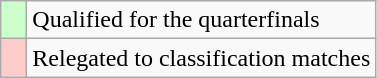<table class="wikitable">
<tr>
<td width=10px bgcolor="#ccffcc"></td>
<td>Qualified for the quarterfinals</td>
</tr>
<tr>
<td width=10px bgcolor=#ffcccc></td>
<td>Relegated to classification matches</td>
</tr>
</table>
